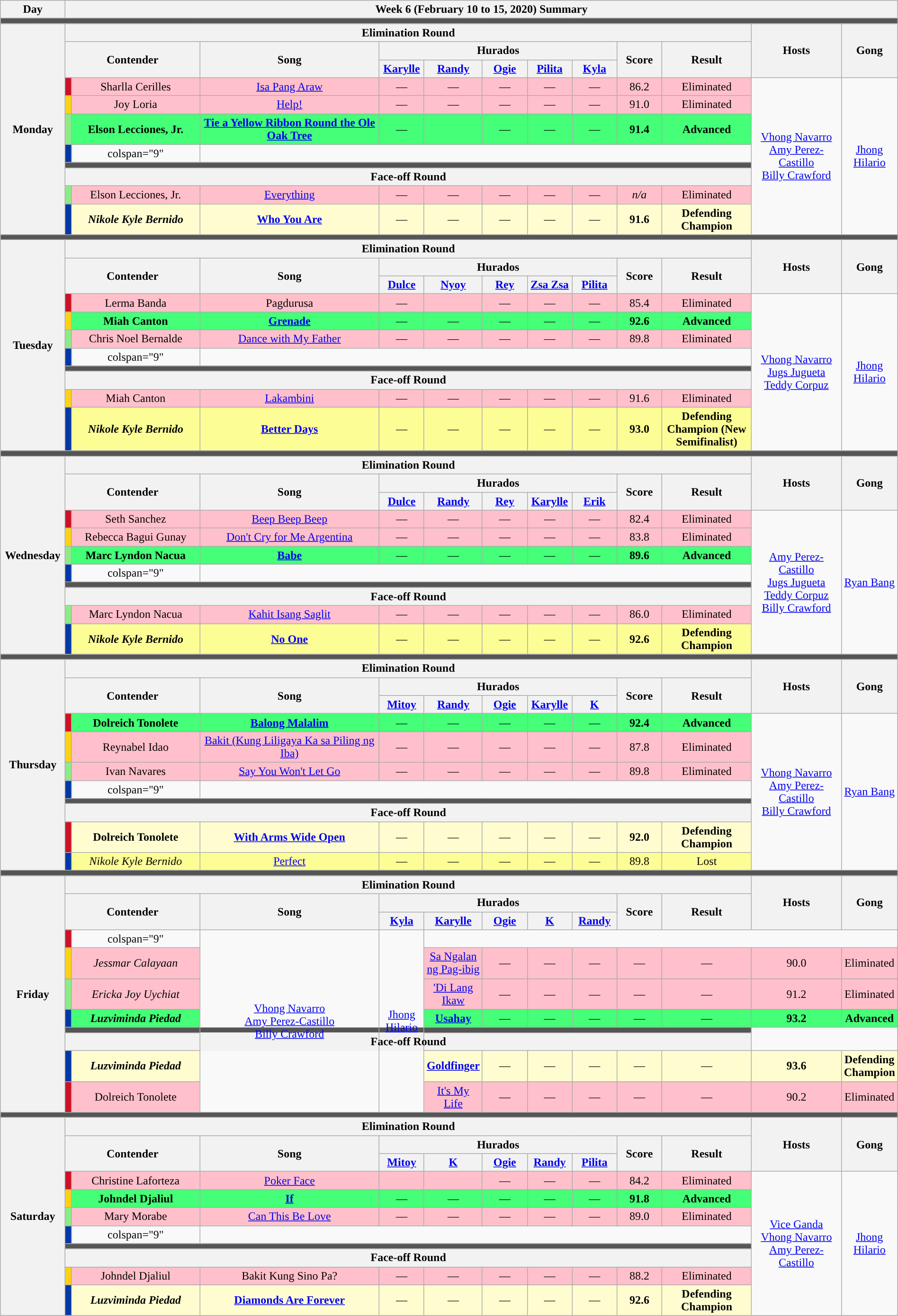<table class="wikitable mw-collapsible mw-collapsed" style="text-align:center; width:100%;">
<tr>
<th>Day</th>
<th colspan="12">Week 6 (February 10 to 15, 2020) Summary</th>
</tr>
<tr>
<th colspan="13" style="background:#555;"></th>
</tr>
<tr>
<th rowspan="11">Monday<br><small></small></th>
<th colspan="10">Elimination Round</th>
<th rowspan="3" width="10%">Hosts</th>
<th rowspan="3" width="05%">Gong</th>
</tr>
<tr>
<th colspan="2" rowspan="2" width="15%">Contender</th>
<th rowspan="2" width="20%">Song</th>
<th colspan="5" width="25%">Hurados </th>
<th rowspan="2" width="05%">Score</th>
<th rowspan="2" width="10%">Result</th>
</tr>
<tr>
<th width="05%"><a href='#'>Karylle</a></th>
<th width="05%"><a href='#'>Randy</a></th>
<th width="05%"><a href='#'>Ogie</a></th>
<th width="05%"><a href='#'>Pilita</a></th>
<th width="05%"><a href='#'>Kyla</a></th>
</tr>
<tr>
<th style="background-color:#CE1126;"></th>
<td style="background-color:pink">Sharlla Cerilles</td>
<td style="background-color:pink"><a href='#'>Isa Pang Araw</a></td>
<td style="background-color:pink">—</td>
<td style="background-color:pink">—</td>
<td style="background-color:pink">—</td>
<td style="background-color:pink">—</td>
<td style="background-color:pink">—</td>
<td style="background-color:pink">86.2</td>
<td style="background-color:pink">Eliminated</td>
<td rowspan="8"><a href='#'>Vhong Navarro</a><br><a href='#'>Amy Perez-Castillo</a><br><a href='#'>Billy Crawford</a></td>
<td rowspan="8"><a href='#'>Jhong Hilario</a></td>
</tr>
<tr>
<th style="background-color:#FCD116;"></th>
<td style="background-color:pink">Joy Loria</td>
<td style="background-color:pink"><a href='#'>Help!</a></td>
<td style="background-color:pink">—</td>
<td style="background-color:pink">—</td>
<td style="background-color:pink">—</td>
<td style="background-color:pink">—</td>
<td style="background-color:pink">—</td>
<td style="background-color:pink">91.0</td>
<td style="background-color:pink">Eliminated</td>
</tr>
<tr>
<th style="background-color:#8deb87;"></th>
<td style="background-color:#44ff77"><strong>Elson Lecciones, Jr.</strong></td>
<td style="background-color:#44ff77"><strong><a href='#'>Tie a Yellow Ribbon Round the Ole Oak Tree</a></strong></td>
<td style="background-color:#44ff77">—</td>
<td style="background-color:#44ff77"></td>
<td style="background-color:#44ff77">—</td>
<td style="background-color:#44ff77">—</td>
<td style="background-color:#44ff77">—</td>
<td style="background-color:#44ff77"><strong>91.4</strong></td>
<td style="background-color:#44ff77"><strong>Advanced</strong></td>
</tr>
<tr>
<th style="background-color:#0038A8;"></th>
<td>colspan="9" </td>
</tr>
<tr>
<th colspan="10" style="background:#555;"></th>
</tr>
<tr>
<th colspan="10">Face-off Round</th>
</tr>
<tr>
<th style="background-color:#8deb87;"></th>
<td style="background-color:pink">Elson Lecciones, Jr.</td>
<td style="background-color:pink"><a href='#'>Everything</a></td>
<td style="background-color:pink">—</td>
<td style="background-color:pink">—</td>
<td style="background-color:pink">—</td>
<td style="background-color:pink">—</td>
<td style="background-color:pink">—</td>
<td style="background-color:pink"><em>n/a</em></td>
<td style="background-color:pink">Eliminated</td>
</tr>
<tr>
<th style="background-color:#0038A8;"></th>
<td style="background-color:#fffdd0"><strong><em>Nikole Kyle Bernido</em></strong></td>
<td style="background-color:#fffdd0"><strong><a href='#'>Who You Are</a></strong></td>
<td style="background-color:#fffdd0">—</td>
<td style="background-color:#fffdd0">—</td>
<td style="background-color:#fffdd0">—</td>
<td style="background-color:#fffdd0">—</td>
<td style="background-color:#fffdd0">—</td>
<td style="background-color:#fffdd0"><strong>91.6</strong></td>
<td style="background-color:#fffdd0"><strong>Defending Champion</strong></td>
</tr>
<tr>
<th colspan="13" style="background:#555;"></th>
</tr>
<tr>
<th rowspan="11">Tuesday<br><small></small></th>
<th colspan="10">Elimination Round</th>
<th rowspan="3" width="10%">Hosts</th>
<th rowspan="3" width="05%">Gong</th>
</tr>
<tr>
<th colspan="2" rowspan="2" width="15%">Contender</th>
<th rowspan="2" width="20%">Song</th>
<th colspan="5" width="25%">Hurados</th>
<th rowspan="2" width="05%">Score</th>
<th rowspan="2" width="10%">Result</th>
</tr>
<tr>
<th width="05%"><a href='#'>Dulce</a></th>
<th width="05%"><a href='#'>Nyoy</a></th>
<th width="05%"><a href='#'>Rey</a></th>
<th width="05%"><a href='#'>Zsa Zsa</a></th>
<th width="05%"><a href='#'>Pilita</a></th>
</tr>
<tr>
<th style="background-color:#CE1126;"></th>
<td style="background-color:pink">Lerma Banda</td>
<td style="background-color:pink">Pagdurusa</td>
<td style="background-color:pink">—</td>
<td style="background-color:pink"></td>
<td style="background-color:pink">—</td>
<td style="background-color:pink">—</td>
<td style="background-color:pink">—</td>
<td style="background-color:pink">85.4</td>
<td style="background-color:pink">Eliminated</td>
<td rowspan="8"><a href='#'>Vhong Navarro</a><br><a href='#'>Jugs Jugueta</a><br><a href='#'>Teddy Corpuz</a></td>
<td rowspan="8"><a href='#'>Jhong Hilario</a></td>
</tr>
<tr>
<th style="background-color:#FCD116;"></th>
<td style="background-color:#44ff77"><strong>Miah Canton</strong></td>
<td style="background-color:#44ff77"><strong><a href='#'>Grenade</a></strong></td>
<td style="background-color:#44ff77">—</td>
<td style="background-color:#44ff77">—</td>
<td style="background-color:#44ff77">—</td>
<td style="background-color:#44ff77">—</td>
<td style="background-color:#44ff77">—</td>
<td style="background-color:#44ff77"><strong>92.6</strong></td>
<td style="background-color:#44ff77"><strong>Advanced</strong></td>
</tr>
<tr>
<th style="background-color:#8deb87;"></th>
<td style="background-color:pink">Chris Noel Bernalde</td>
<td style="background-color:pink"><a href='#'>Dance with My Father</a></td>
<td style="background-color:pink">—</td>
<td style="background-color:pink">—</td>
<td style="background-color:pink">—</td>
<td style="background-color:pink">—</td>
<td style="background-color:pink">—</td>
<td style="background-color:pink">89.8</td>
<td style="background-color:pink">Eliminated</td>
</tr>
<tr>
<th style="background-color:#0038A8;"></th>
<td>colspan="9" </td>
</tr>
<tr>
<th colspan="10" style="background:#555;"></th>
</tr>
<tr>
<th colspan="10">Face-off Round</th>
</tr>
<tr>
<th style="background-color:#FCD116;"></th>
<td style="background-color:pink">Miah Canton</td>
<td style="background-color:pink"><a href='#'>Lakambini</a></td>
<td style="background-color:pink">—</td>
<td style="background-color:pink">—</td>
<td style="background-color:pink">—</td>
<td style="background-color:pink">—</td>
<td style="background-color:pink">—</td>
<td style="background-color:pink">91.6</td>
<td style="background-color:pink">Eliminated</td>
</tr>
<tr>
<th style="background-color:#0038A8;"></th>
<td style="background-color:#fdfd96"><strong><em>Nikole Kyle Bernido</em></strong></td>
<td style="background-color:#fdfd96"><strong><a href='#'>Better Days</a></strong></td>
<td style="background-color:#fdfd96">—</td>
<td style="background-color:#fdfd96">—</td>
<td style="background-color:#fdfd96">—</td>
<td style="background-color:#fdfd96">—</td>
<td style="background-color:#fdfd96">—</td>
<td style="background-color:#fdfd96"><strong>93.0</strong></td>
<td style="background-color:#fdfd96"><strong>Defending Champion (New Semifinalist)</strong></td>
</tr>
<tr>
<th colspan="13" style="background:#555;"></th>
</tr>
<tr>
<th rowspan="11">Wednesday<br><small></small></th>
<th colspan="10">Elimination Round</th>
<th rowspan="3" width="10%">Hosts</th>
<th rowspan="3" width="05%">Gong</th>
</tr>
<tr>
<th colspan="2" rowspan="2" width="15%">Contender</th>
<th rowspan="2" width="20%">Song</th>
<th colspan="5" width="25%">Hurados</th>
<th rowspan="2" width="05%">Score</th>
<th rowspan="2" width="10%">Result</th>
</tr>
<tr>
<th width="05%"><a href='#'>Dulce</a></th>
<th width="05%"><a href='#'>Randy</a></th>
<th width="05%"><a href='#'>Rey</a></th>
<th width="05%"><a href='#'>Karylle</a></th>
<th width="05%"><a href='#'>Erik</a></th>
</tr>
<tr>
<th style="background-color:#CE1126;"></th>
<td style="background-color:pink">Seth Sanchez</td>
<td style="background-color:pink"><a href='#'>Beep Beep Beep</a></td>
<td style="background-color:pink">—</td>
<td style="background-color:pink">—</td>
<td style="background-color:pink">—</td>
<td style="background-color:pink">—</td>
<td style="background-color:pink">—</td>
<td style="background-color:pink">82.4</td>
<td style="background-color:pink">Eliminated</td>
<td rowspan="8"><a href='#'>Amy Perez-Castillo</a><br><a href='#'>Jugs Jugueta</a><br><a href='#'>Teddy Corpuz</a><br><a href='#'>Billy Crawford</a></td>
<td rowspan="8"><a href='#'>Ryan Bang</a></td>
</tr>
<tr>
<th style="background-color:#FCD116;"></th>
<td style="background-color:pink">Rebecca Bagui Gunay</td>
<td style="background-color:pink"><a href='#'>Don't Cry for Me Argentina</a></td>
<td style="background-color:pink">—</td>
<td style="background-color:pink">—</td>
<td style="background-color:pink">—</td>
<td style="background-color:pink">—</td>
<td style="background-color:pink">—</td>
<td style="background-color:pink">83.8</td>
<td style="background-color:pink">Eliminated</td>
</tr>
<tr>
<th style="background-color:#8deb87;"></th>
<td style="background-color:#44ff77"><strong>Marc Lyndon Nacua</strong></td>
<td style="background-color:#44ff77"><strong><a href='#'>Babe</a></strong></td>
<td style="background-color:#44ff77">—</td>
<td style="background-color:#44ff77">—</td>
<td style="background-color:#44ff77">—</td>
<td style="background-color:#44ff77">—</td>
<td style="background-color:#44ff77">—</td>
<td style="background-color:#44ff77"><strong>89.6</strong></td>
<td style="background-color:#44ff77"><strong>Advanced</strong></td>
</tr>
<tr>
<th style="background-color:#0038A8;"></th>
<td>colspan="9" </td>
</tr>
<tr>
<th colspan="10" style="background:#555;"></th>
</tr>
<tr>
<th colspan="10">Face-off Round</th>
</tr>
<tr>
<th style="background-color:#8deb87;"></th>
<td style="background-color:pink">Marc Lyndon Nacua</td>
<td style="background-color:pink"><a href='#'>Kahit Isang Saglit</a></td>
<td style="background-color:pink">—</td>
<td style="background-color:pink">—</td>
<td style="background-color:pink">—</td>
<td style="background-color:pink">—</td>
<td style="background-color:pink">—</td>
<td style="background-color:pink">86.0</td>
<td style="background-color:pink">Eliminated</td>
</tr>
<tr>
<th style="background-color:#0038A8;"></th>
<td style="background-color:#fdfd96"><strong><em>Nikole Kyle Bernido</em></strong></td>
<td style="background-color:#fdfd96"><strong><a href='#'>No One</a></strong></td>
<td style="background-color:#fdfd96">—</td>
<td style="background-color:#fdfd96">—</td>
<td style="background-color:#fdfd96">—</td>
<td style="background-color:#fdfd96">—</td>
<td style="background-color:#fdfd96">—</td>
<td style="background-color:#fdfd96"><strong>92.6</strong></td>
<td style="background-color:#fdfd96"><strong>Defending Champion</strong></td>
</tr>
<tr>
<th colspan="13" style="background:#555;"></th>
</tr>
<tr>
<th rowspan="11">Thursday<br><small></small></th>
<th colspan="10">Elimination Round</th>
<th rowspan="3" width="10%">Hosts</th>
<th rowspan="3" width="05%">Gong</th>
</tr>
<tr>
<th colspan="2" rowspan="2" width="15%">Contender</th>
<th rowspan="2" width="20%">Song</th>
<th colspan="5" width="25%">Hurados</th>
<th rowspan="2" width="05%">Score</th>
<th rowspan="2" width="10%">Result</th>
</tr>
<tr>
<th width="05%"><a href='#'>Mitoy</a></th>
<th width="05%"><a href='#'>Randy</a></th>
<th width="05%"><a href='#'>Ogie</a></th>
<th width="05%"><a href='#'>Karylle</a></th>
<th width="05%"><a href='#'>K</a></th>
</tr>
<tr>
<th style="background-color:#CE1126;"></th>
<td style="background-color:#44ff77"><strong>Dolreich Tonolete</strong></td>
<td style="background-color:#44ff77"><strong><a href='#'>Balong Malalim</a></strong></td>
<td style="background-color:#44ff77">—</td>
<td style="background-color:#44ff77">—</td>
<td style="background-color:#44ff77">—</td>
<td style="background-color:#44ff77">—</td>
<td style="background-color:#44ff77">—</td>
<td style="background-color:#44ff77"><strong>92.4</strong></td>
<td style="background-color:#44ff77"><strong>Advanced</strong></td>
<td rowspan="8"><a href='#'>Vhong Navarro</a><br><a href='#'>Amy Perez-Castillo</a><br><a href='#'>Billy Crawford</a></td>
<td rowspan="8"><a href='#'>Ryan Bang</a></td>
</tr>
<tr>
<th style="background-color:#FCD116;"></th>
<td style="background-color:pink">Reynabel Idao</td>
<td style="background-color:pink"><a href='#'>Bakit (Kung Liligaya Ka sa Piling ng Iba)</a></td>
<td style="background-color:pink">—</td>
<td style="background-color:pink">—</td>
<td style="background-color:pink">—</td>
<td style="background-color:pink">—</td>
<td style="background-color:pink">—</td>
<td style="background-color:pink">87.8</td>
<td style="background-color:pink">Eliminated</td>
</tr>
<tr>
<th style="background-color:#8deb87;"></th>
<td style="background-color:pink">Ivan Navares</td>
<td style="background-color:pink"><a href='#'>Say You Won't Let Go</a></td>
<td style="background-color:pink">—</td>
<td style="background-color:pink">—</td>
<td style="background-color:pink">—</td>
<td style="background-color:pink">—</td>
<td style="background-color:pink">—</td>
<td style="background-color:pink">89.8</td>
<td style="background-color:pink">Eliminated</td>
</tr>
<tr>
<th style="background-color:#0038A8;"></th>
<td>colspan="9" </td>
</tr>
<tr>
<th colspan="10" style="background:#555;"></th>
</tr>
<tr>
<th colspan="10">Face-off Round</th>
</tr>
<tr>
<th style="background-color:#CE1126;"></th>
<td style="background-color:#fffdd0"><strong>Dolreich Tonolete</strong></td>
<td style="background-color:#fffdd0"><strong><a href='#'>With Arms Wide Open</a></strong></td>
<td style="background-color:#fffdd0">—</td>
<td style="background-color:#fffdd0">—</td>
<td style="background-color:#fffdd0">—</td>
<td style="background-color:#fffdd0">—</td>
<td style="background-color:#fffdd0">—</td>
<td style="background-color:#fffdd0"><strong>92.0</strong></td>
<td style="background-color:#fffdd0"><strong>Defending Champion</strong></td>
</tr>
<tr>
<th style="background-color:#0038A8;"></th>
<td style="background-color:#fdfd96"><em>Nikole Kyle Bernido</em></td>
<td style="background-color:#fdfd96"><a href='#'>Perfect</a></td>
<td style="background-color:#fdfd96">—</td>
<td style="background-color:#fdfd96">—</td>
<td style="background-color:#fdfd96">—</td>
<td style="background-color:#fdfd96">—</td>
<td style="background-color:#fdfd96">—</td>
<td style="background-color:#fdfd96">89.8</td>
<td style="background-color:#fdfd96">Lost</td>
</tr>
<tr>
<th colspan="13" style="background:#555;"></th>
</tr>
<tr>
<th rowspan="11">Friday<br><small></small></th>
<th colspan="10">Elimination Round</th>
<th rowspan="3" width="10%">Hosts</th>
<th rowspan="3" width="05%">Gong</th>
</tr>
<tr>
<th colspan="2" rowspan="2" width="15%">Contender</th>
<th rowspan="2" width="20%">Song</th>
<th colspan="5" width="25%">Hurados</th>
<th rowspan="2" width="05%">Score</th>
<th rowspan="2" width="10%">Result</th>
</tr>
<tr>
<th width="05%"><a href='#'>Kyla</a></th>
<th width="05%"><a href='#'>Karylle</a></th>
<th width="05%"><a href='#'>Ogie</a></th>
<th width="05%"><a href='#'>K</a></th>
<th width="05%"><a href='#'>Randy</a></th>
</tr>
<tr>
<th style="background-color:#CE1126;"></th>
<td>colspan="9" </td>
<td rowspan="8"><a href='#'>Vhong Navarro</a><br><a href='#'>Amy Perez-Castillo</a><br><a href='#'>Billy Crawford</a></td>
<td rowspan="8"><a href='#'>Jhong Hilario</a></td>
</tr>
<tr>
<th style="background-color:#FCD116;"></th>
<td style="background-color:pink"><em>Jessmar Calayaan</em></td>
<td style="background-color:pink"><a href='#'>Sa Ngalan ng Pag-ibig</a></td>
<td style="background-color:pink">—</td>
<td style="background-color:pink">—</td>
<td style="background-color:pink">—</td>
<td style="background-color:pink">—</td>
<td style="background-color:pink">—</td>
<td style="background-color:pink">90.0</td>
<td style="background-color:pink">Eliminated</td>
</tr>
<tr>
<th style="background-color:#8deb87;"></th>
<td style="background-color:pink"><em>Ericka Joy Uychiat</em></td>
<td style="background-color:pink"><a href='#'>'Di Lang Ikaw</a></td>
<td style="background-color:pink">—</td>
<td style="background-color:pink">—</td>
<td style="background-color:pink">—</td>
<td style="background-color:pink">—</td>
<td style="background-color:pink">—</td>
<td style="background-color:pink">91.2</td>
<td style="background-color:pink">Eliminated</td>
</tr>
<tr>
<th style="background-color:#0038A8;"></th>
<td style="background-color:#44ff77"><strong><em>Luzviminda Piedad</em></strong></td>
<td style="background-color:#44ff77"><strong><a href='#'>Usahay</a></strong></td>
<td style="background-color:#44ff77">—</td>
<td style="background-color:#44ff77">—</td>
<td style="background-color:#44ff77">—</td>
<td style="background-color:#44ff77">—</td>
<td style="background-color:#44ff77">—</td>
<td style="background-color:#44ff77"><strong>93.2</strong></td>
<td style="background-color:#44ff77"><strong>Advanced</strong></td>
</tr>
<tr>
<th colspan="10" style="background:#555;"></th>
</tr>
<tr>
<th colspan="10">Face-off Round</th>
</tr>
<tr>
<th style="background-color:#0038A8;"></th>
<td style="background-color:#FFFDD0"><strong><em>Luzviminda Piedad</em></strong></td>
<td style="background-color:#FFFDD0"><strong><a href='#'>Goldfinger</a></strong></td>
<td style="background-color:#FFFDD0">—</td>
<td style="background-color:#FFFDD0">—</td>
<td style="background-color:#FFFDD0">—</td>
<td style="background-color:#FFFDD0">—</td>
<td style="background-color:#FFFDD0">—</td>
<td style="background-color:#FFFDD0"><strong>93.6</strong></td>
<td style="background-color:#FFFDD0"><strong>Defending Champion</strong></td>
</tr>
<tr>
<th style="background-color:#CE1126;"></th>
<td style="background-color:pink">Dolreich Tonolete</td>
<td style="background-color:pink"><a href='#'>It's My Life</a></td>
<td style="background-color:pink">—</td>
<td style="background-color:pink">—</td>
<td style="background-color:pink">—</td>
<td style="background-color:pink">—</td>
<td style="background-color:pink">—</td>
<td style="background-color:pink">90.2</td>
<td style="background-color:pink">Eliminated</td>
</tr>
<tr>
<th colspan="13" style="background:#555;"></th>
</tr>
<tr>
<th rowspan="11">Saturday<br><small></small></th>
<th colspan="10">Elimination Round</th>
<th rowspan="3" width="10%">Hosts</th>
<th rowspan="3" width="05%">Gong</th>
</tr>
<tr>
<th colspan="2" rowspan="2" width="15%">Contender</th>
<th rowspan="2" width="20%">Song</th>
<th colspan="5" width="25%">Hurados</th>
<th rowspan="2" width="05%">Score</th>
<th rowspan="2" width="10%">Result</th>
</tr>
<tr>
<th width="05%"><a href='#'>Mitoy</a></th>
<th width="05%"><a href='#'>K</a></th>
<th width="05%"><a href='#'>Ogie</a></th>
<th width="05%"><a href='#'>Randy</a></th>
<th width="05%"><a href='#'>Pilita</a></th>
</tr>
<tr>
<th style="background-color:#CE1126;"></th>
<td style="background-color:pink">Christine Laforteza</td>
<td style="background-color:pink"><a href='#'>Poker Face</a></td>
<td style="background-color:pink"></td>
<td style="background-color:pink"></td>
<td style="background-color:pink">—</td>
<td style="background-color:pink">—</td>
<td style="background-color:pink">—</td>
<td style="background-color:pink">84.2</td>
<td style="background-color:pink">Eliminated</td>
<td rowspan="8"><a href='#'>Vice Ganda</a><br><a href='#'>Vhong Navarro</a><br><a href='#'>Amy Perez-Castillo</a></td>
<td rowspan="8"><a href='#'>Jhong Hilario</a></td>
</tr>
<tr>
<th style="background-color:#FCD116;"></th>
<td style="background-color:#44ff77"><strong>Johndel Djaliul</strong></td>
<td style="background-color:#44ff77"><strong><a href='#'>If</a></strong></td>
<td style="background-color:#44ff77">—</td>
<td style="background-color:#44ff77">—</td>
<td style="background-color:#44ff77">—</td>
<td style="background-color:#44ff77">—</td>
<td style="background-color:#44ff77">—</td>
<td style="background-color:#44ff77"><strong>91.8</strong></td>
<td style="background-color:#44ff77"><strong>Advanced</strong></td>
</tr>
<tr>
<th style="background-color:#8deb87;"></th>
<td style="background-color:pink">Mary Morabe</td>
<td style="background-color:pink"><a href='#'>Can This Be Love</a></td>
<td style="background-color:pink">—</td>
<td style="background-color:pink">—</td>
<td style="background-color:pink">—</td>
<td style="background-color:pink">—</td>
<td style="background-color:pink">—</td>
<td style="background-color:pink">89.0</td>
<td style="background-color:pink">Eliminated</td>
</tr>
<tr>
<th style="background-color:#0038A8;"></th>
<td>colspan="9" </td>
</tr>
<tr>
<th colspan="10" style="background:#555;"></th>
</tr>
<tr>
<th colspan="10">Face-off Round</th>
</tr>
<tr>
<th style="background-color:#FCD116;"></th>
<td style="background-color:pink">Johndel Djaliul</td>
<td style="background-color:pink">Bakit Kung Sino Pa?</td>
<td style="background-color:pink">—</td>
<td style="background-color:pink">—</td>
<td style="background-color:pink">—</td>
<td style="background-color:pink">—</td>
<td style="background-color:pink">—</td>
<td style="background-color:pink">88.2</td>
<td style="background-color:pink">Eliminated</td>
</tr>
<tr>
<th style="background-color:#0038A8;"></th>
<td style="background-color:#FFFDD0"><strong><em>Luzviminda Piedad</em></strong></td>
<td style="background-color:#FFFDD0"><strong><a href='#'>Diamonds Are Forever</a></strong></td>
<td style="background-color:#FFFDD0">—</td>
<td style="background-color:#FFFDD0">—</td>
<td style="background-color:#FFFDD0">—</td>
<td style="background-color:#FFFDD0">—</td>
<td style="background-color:#FFFDD0">—</td>
<td style="background-color:#FFFDD0"><strong>92.6</strong></td>
<td style="background-color:#FFFDD0"><strong>Defending Champion</strong></td>
</tr>
</table>
